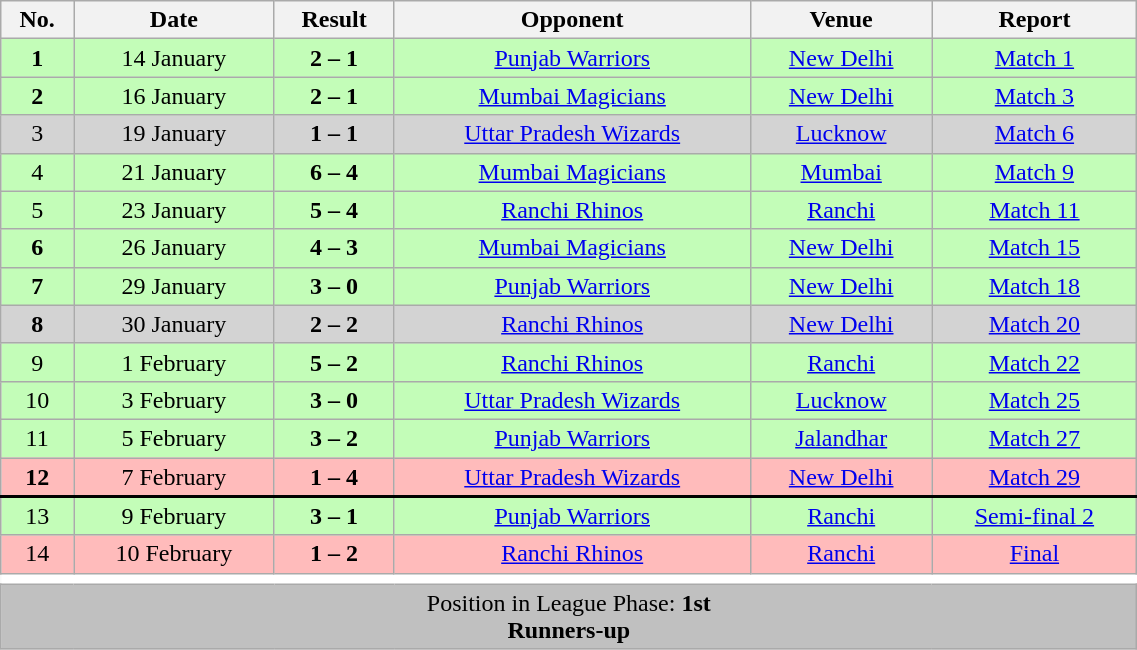<table class=wikitable style="width:60%;text-align:center; border:none">
<tr>
<th>No.</th>
<th>Date</th>
<th>Result</th>
<th>Opponent</th>
<th>Venue</th>
<th>Report</th>
</tr>
<tr style="background:#c3fdb8;">
<td><strong>1</strong></td>
<td>14 January</td>
<td><strong>2 – 1</strong></td>
<td><a href='#'>Punjab Warriors</a></td>
<td><a href='#'>New Delhi</a></td>
<td><a href='#'>Match 1</a></td>
</tr>
<tr style="background:#c3fdb8;">
<td><strong>2</strong></td>
<td>16 January</td>
<td><strong>2 – 1</strong></td>
<td><a href='#'>Mumbai Magicians</a></td>
<td><a href='#'>New Delhi</a></td>
<td><a href='#'>Match 3</a></td>
</tr>
<tr style="background:#d3d3d3;">
<td>3</td>
<td>19 January</td>
<td><strong>1 – 1</strong></td>
<td><a href='#'>Uttar Pradesh Wizards</a></td>
<td><a href='#'>Lucknow</a></td>
<td><a href='#'>Match 6</a></td>
</tr>
<tr style="background:#c3fdb8;">
<td>4</td>
<td>21 January</td>
<td><strong>6 – 4</strong></td>
<td><a href='#'>Mumbai Magicians</a></td>
<td><a href='#'>Mumbai</a></td>
<td><a href='#'>Match 9</a></td>
</tr>
<tr style="background:#c3fdb8;">
<td>5</td>
<td>23 January</td>
<td><strong>5 – 4</strong></td>
<td><a href='#'>Ranchi Rhinos</a></td>
<td><a href='#'>Ranchi</a></td>
<td><a href='#'>Match 11</a></td>
</tr>
<tr style="background:#c3fdb8;">
<td><strong>6</strong></td>
<td>26 January</td>
<td><strong>4 – 3</strong></td>
<td><a href='#'>Mumbai Magicians</a></td>
<td><a href='#'>New Delhi</a></td>
<td><a href='#'>Match 15</a></td>
</tr>
<tr style="background:#c3fdb8;">
<td><strong>7</strong></td>
<td>29 January</td>
<td><strong>3 – 0</strong></td>
<td><a href='#'>Punjab Warriors</a></td>
<td><a href='#'>New Delhi</a></td>
<td><a href='#'>Match 18</a></td>
</tr>
<tr style="background:#d3d3d3;">
<td><strong>8</strong></td>
<td>30 January</td>
<td><strong>2 – 2</strong></td>
<td><a href='#'>Ranchi Rhinos</a></td>
<td><a href='#'>New Delhi</a></td>
<td><a href='#'>Match 20</a></td>
</tr>
<tr style="background:#c3fdb8;">
<td>9</td>
<td>1 February</td>
<td><strong>5 – 2</strong></td>
<td><a href='#'>Ranchi Rhinos</a></td>
<td><a href='#'>Ranchi</a></td>
<td><a href='#'>Match 22</a></td>
</tr>
<tr style="background:#c3fdb8;">
<td>10</td>
<td>3 February</td>
<td><strong>3 – 0</strong></td>
<td><a href='#'>Uttar Pradesh Wizards</a></td>
<td><a href='#'>Lucknow</a></td>
<td><a href='#'>Match 25</a></td>
</tr>
<tr style="background:#c3fdb8;">
<td>11</td>
<td>5 February</td>
<td><strong>3 – 2</strong></td>
<td><a href='#'>Punjab Warriors</a></td>
<td><a href='#'>Jalandhar</a></td>
<td><a href='#'>Match 27</a></td>
</tr>
<tr style="background:#fbb;">
<td><strong>12</strong></td>
<td>7 February</td>
<td><strong>1 – 4</strong></td>
<td><a href='#'>Uttar Pradesh Wizards</a></td>
<td><a href='#'>New Delhi</a></td>
<td><a href='#'>Match 29</a></td>
</tr>
<tr style="border-top:2px solid black; background:#c3fdb8;">
<td>13</td>
<td>9 February</td>
<td><strong>3 – 1</strong></td>
<td><a href='#'>Punjab Warriors</a></td>
<td><a href='#'>Ranchi</a></td>
<td><a href='#'>Semi-final 2</a></td>
</tr>
<tr style="background:#fbb;">
<td>14</td>
<td>10 February</td>
<td><strong>1 – 2</strong></td>
<td><a href='#'>Ranchi Rhinos</a></td>
<td><a href='#'>Ranchi</a></td>
<td><a href='#'>Final</a></td>
</tr>
<tr>
<td colspan="6" style="background:#ffffff; border:none"></td>
</tr>
<tr style="background:silver;">
<td colspan="6">Position in League Phase: <strong>1st</strong><br> <strong>Runners-up</strong></td>
</tr>
</table>
